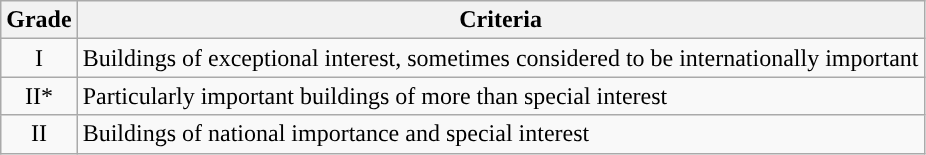<table class="wikitable">
<tr>
<th>Grade</th>
<th>Criteria</th>
</tr>
<tr>
<td align="center" >I</td>
<td>Buildings of exceptional interest, sometimes considered to be internationally important</td>
</tr>
<tr>
<td align="center" >II*</td>
<td>Particularly important buildings of more than special interest</td>
</tr>
<tr>
<td align="center" >II</td>
<td>Buildings of national importance and special interest</td>
</tr>
</table>
